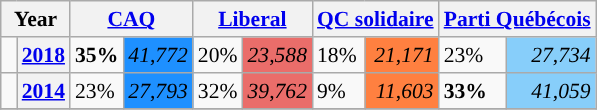<table class="wikitable" style="float:right; width:400; font-size:90%; margin-left:1em;">
<tr>
<th colspan="2" scope="col">Year</th>
<th colspan="2" scope="col"><a href='#'>CAQ</a></th>
<th colspan="2" scope="col"><a href='#'>Liberal</a></th>
<th colspan="2" scope="col"><a href='#'>QC solidaire</a></th>
<th colspan="2" scope="col"><a href='#'>Parti Québécois</a></th>
</tr>
<tr>
<td style="width: 0.25em; background-color: "></td>
<th><a href='#'>2018</a></th>
<td><strong>35%</strong></td>
<td style="text-align:right; background:#1E90FF;"><em>41,772</em></td>
<td>20%</td>
<td style="text-align:right; background:#EA6D6A;"><em>23,588</em></td>
<td>18%</td>
<td style="text-align:right; background:#FF8040;"><em>21,171</em></td>
<td>23%</td>
<td style="text-align:right; background:#87CEFA;"><em>27,734</em></td>
</tr>
<tr>
<td style="width: 0.25em; background-color: "></td>
<th><a href='#'>2014</a></th>
<td>23%</td>
<td style="text-align:right; background:#1E90FF;"><em>27,793</em></td>
<td>32%</td>
<td style="text-align:right; background:#EA6D6A;"><em>39,762</em></td>
<td>9%</td>
<td style="text-align:right; background:#FF8040;"><em>11,603</em></td>
<td><strong>33%</strong></td>
<td style="text-align:right; background:#87CEFA;"><em>41,059</em></td>
</tr>
<tr>
</tr>
</table>
